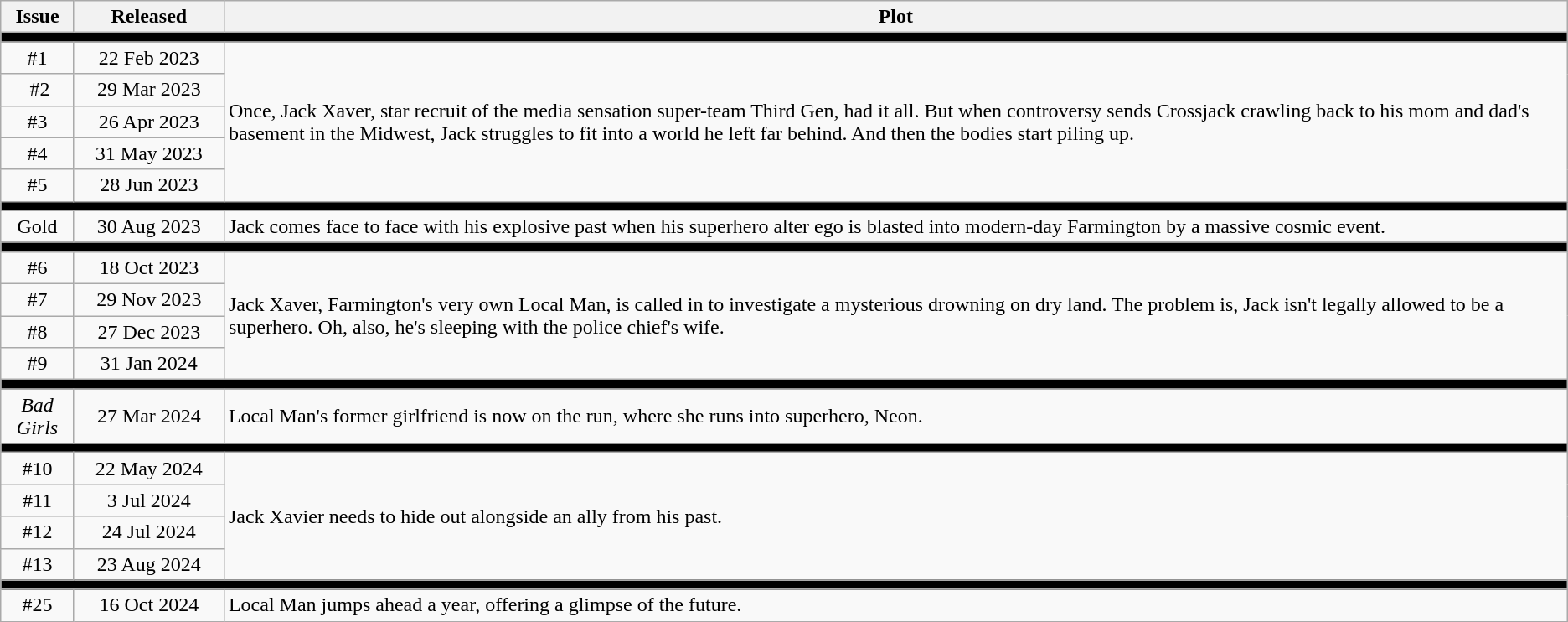<table class="wikitable" style="text-align: center">
<tr>
<th>Issue</th>
<th style="width: 7em">Released</th>
<th>Plot</th>
</tr>
<tr>
<td colspan="3" style=background:#000000></td>
</tr>
<tr>
<td>#1</td>
<td>22 Feb 2023</td>
<td rowspan=5 align=left>Once, Jack Xaver, star recruit of the media sensation super-team Third Gen, had it all. But when controversy sends Crossjack crawling back to his mom and dad's basement in the Midwest, Jack struggles to fit into a world he left far behind. And then the bodies start piling up.</td>
</tr>
<tr>
<td> #2</td>
<td>29 Mar 2023</td>
</tr>
<tr>
<td>#3</td>
<td>26 Apr 2023</td>
</tr>
<tr>
<td>#4</td>
<td>31 May 2023</td>
</tr>
<tr>
<td>#5</td>
<td>28 Jun 2023</td>
</tr>
<tr>
<td colspan="3" style=background:#000000></td>
</tr>
<tr>
<td>Gold</td>
<td>30 Aug 2023</td>
<td align=left>Jack comes face to face with his explosive past when his superhero alter ego is blasted into modern-day Farmington by a massive cosmic event.</td>
</tr>
<tr>
<td colspan="3" style=background:#000000></td>
</tr>
<tr>
<td>#6</td>
<td>18 Oct 2023</td>
<td rowspan="4" align=left>Jack Xaver, Farmington's very own Local Man, is called in to investigate a mysterious drowning on dry land. The problem is, Jack isn't legally allowed to be a superhero. Oh, also, he's sleeping with the police chief's wife.</td>
</tr>
<tr>
<td>#7</td>
<td>29 Nov 2023</td>
</tr>
<tr>
<td>#8</td>
<td>27 Dec 2023</td>
</tr>
<tr>
<td>#9</td>
<td>31 Jan 2024</td>
</tr>
<tr>
<td colspan="3" style=background:#000000></td>
</tr>
<tr>
<td><em>Bad Girls</em></td>
<td>27 Mar 2024</td>
<td align=left>Local Man's former girlfriend is now on the run, where she runs into superhero, Neon.</td>
</tr>
<tr>
<td colspan="3" style=background:#000000></td>
</tr>
<tr>
<td>#10</td>
<td>22 May 2024</td>
<td rowspan=4 align=left>Jack Xavier needs to hide out alongside an ally from his past.</td>
</tr>
<tr>
<td>#11</td>
<td>3 Jul 2024</td>
</tr>
<tr>
<td>#12</td>
<td>24 Jul 2024</td>
</tr>
<tr>
<td>#13</td>
<td>23 Aug 2024</td>
</tr>
<tr>
<td colspan="3" style=background:#000000></td>
</tr>
<tr>
<td>#25</td>
<td>16 Oct 2024</td>
<td rowspan=4 align=left>Local Man jumps ahead a year, offering a glimpse of the future.</td>
</tr>
</table>
